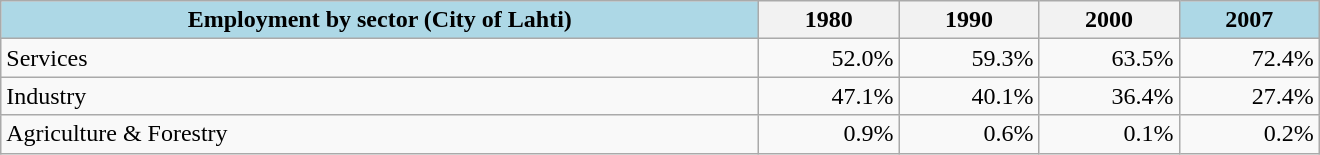<table class="wikitable" style="width:55em; text-align: right;">
<tr>
<th style="background:LightBlue">Employment by sector (City of Lahti)</th>
<th>1980</th>
<th>1990</th>
<th>2000</th>
<th style="background:LightBlue">2007</th>
</tr>
<tr>
<td style="text-align:left;">Services</td>
<td>52.0%</td>
<td>59.3%</td>
<td>63.5%</td>
<td>72.4%</td>
</tr>
<tr>
<td style="text-align:left;">Industry</td>
<td>47.1%</td>
<td>40.1%</td>
<td>36.4%</td>
<td>27.4%</td>
</tr>
<tr>
<td style="text-align:left;">Agriculture & Forestry</td>
<td>0.9%</td>
<td>0.6%</td>
<td>0.1%</td>
<td>0.2%</td>
</tr>
</table>
